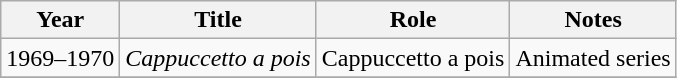<table class="wikitable plainrowheaders sortable">
<tr>
<th scope="col">Year</th>
<th scope="col">Title</th>
<th scope="col">Role</th>
<th scope="col">Notes</th>
</tr>
<tr>
<td>1969–1970</td>
<td><em>Cappuccetto a pois</em></td>
<td>Cappuccetto a pois</td>
<td>Animated series</td>
</tr>
<tr>
</tr>
</table>
